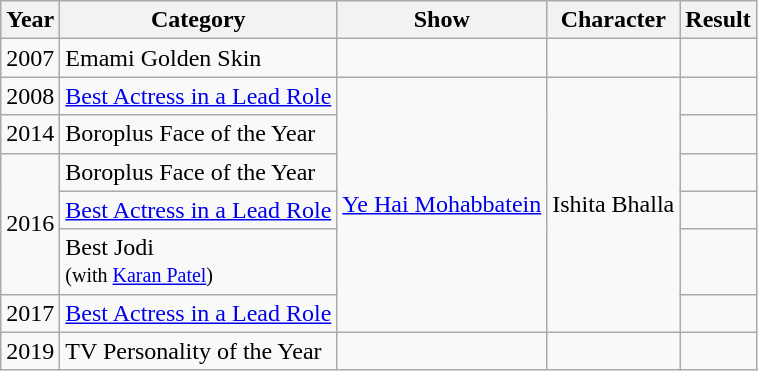<table class="wikitable sortable">
<tr>
<th>Year</th>
<th>Category</th>
<th>Show</th>
<th>Character</th>
<th>Result</th>
</tr>
<tr>
<td>2007</td>
<td>Emami Golden Skin</td>
<td></td>
<td></td>
<td></td>
</tr>
<tr>
<td>2008</td>
<td><a href='#'>Best Actress in a Lead Role</a></td>
<td rowspan=6><a href='#'>Ye Hai Mohabbatein</a></td>
<td rowspan=6>Ishita Bhalla</td>
<td></td>
</tr>
<tr>
<td>2014</td>
<td>Boroplus Face of the Year</td>
<td></td>
</tr>
<tr>
<td rowspan="3">2016</td>
<td>Boroplus Face of the Year</td>
<td></td>
</tr>
<tr>
<td><a href='#'>Best Actress in a Lead Role</a></td>
<td></td>
</tr>
<tr>
<td>Best Jodi<br><small>(with <a href='#'>Karan Patel</a>)</small></td>
<td></td>
</tr>
<tr>
<td>2017</td>
<td><a href='#'>Best Actress in a Lead Role</a></td>
<td></td>
</tr>
<tr>
<td>2019</td>
<td>TV Personality of the Year</td>
<td></td>
<td></td>
<td></td>
</tr>
</table>
